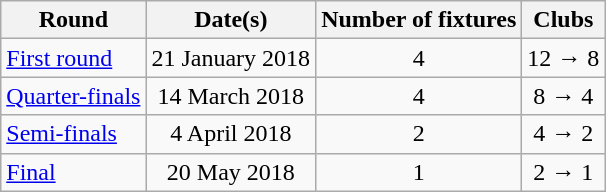<table class="wikitable" style="text-align:center">
<tr>
<th>Round</th>
<th>Date(s)</th>
<th>Number of fixtures</th>
<th>Clubs</th>
</tr>
<tr>
<td style="text-align:left;"><a href='#'>First round</a></td>
<td>21 January 2018</td>
<td>4</td>
<td>12 → 8</td>
</tr>
<tr>
<td style="text-align:left;"><a href='#'>Quarter-finals</a></td>
<td>14 March 2018</td>
<td>4</td>
<td>8 → 4</td>
</tr>
<tr>
<td style="text-align:left;"><a href='#'>Semi-finals</a></td>
<td>4 April 2018</td>
<td>2</td>
<td>4 → 2</td>
</tr>
<tr>
<td style="text-align:left;"><a href='#'>Final</a></td>
<td>20 May 2018</td>
<td>1</td>
<td>2 → 1</td>
</tr>
</table>
